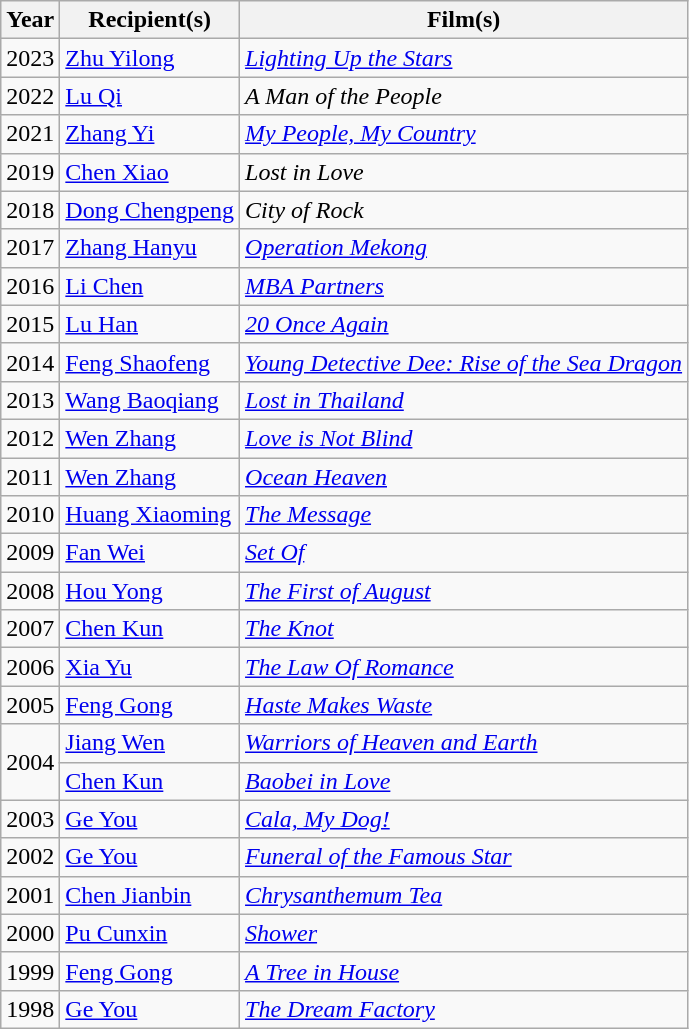<table class="wikitable">
<tr>
<th>Year</th>
<th>Recipient(s)</th>
<th>Film(s)</th>
</tr>
<tr>
<td>2023</td>
<td><a href='#'>Zhu Yilong</a></td>
<td><em><a href='#'>Lighting Up the Stars</a></em></td>
</tr>
<tr>
<td>2022</td>
<td><a href='#'>Lu Qi</a></td>
<td><em>A Man of the People</em></td>
</tr>
<tr>
<td>2021</td>
<td><a href='#'>Zhang Yi</a></td>
<td><em><a href='#'>My People, My Country</a></em></td>
</tr>
<tr>
<td>2019</td>
<td><a href='#'>Chen Xiao</a></td>
<td><em>Lost in Love</em></td>
</tr>
<tr>
<td>2018</td>
<td><a href='#'>Dong Chengpeng</a></td>
<td><em>City of Rock</em></td>
</tr>
<tr>
<td>2017</td>
<td><a href='#'>Zhang Hanyu</a></td>
<td><em><a href='#'>Operation Mekong</a></em></td>
</tr>
<tr>
<td>2016</td>
<td><a href='#'>Li Chen</a></td>
<td><em><a href='#'>MBA Partners</a></em></td>
</tr>
<tr>
<td>2015</td>
<td><a href='#'>Lu Han</a></td>
<td><em><a href='#'>20 Once Again</a></em></td>
</tr>
<tr>
<td>2014</td>
<td><a href='#'>Feng Shaofeng</a></td>
<td><em><a href='#'>Young Detective Dee: Rise of the Sea Dragon</a></em></td>
</tr>
<tr>
<td>2013</td>
<td><a href='#'>Wang Baoqiang</a></td>
<td><em><a href='#'>Lost in Thailand</a></em></td>
</tr>
<tr>
<td>2012</td>
<td><a href='#'>Wen Zhang</a></td>
<td><em><a href='#'>Love is Not Blind</a></em></td>
</tr>
<tr>
<td>2011</td>
<td><a href='#'>Wen Zhang</a></td>
<td><em><a href='#'>Ocean Heaven</a></em></td>
</tr>
<tr>
<td>2010</td>
<td><a href='#'>Huang Xiaoming</a></td>
<td><a href='#'><em>The Message</em></a></td>
</tr>
<tr>
<td>2009</td>
<td><a href='#'>Fan Wei</a></td>
<td><em><a href='#'>Set Of</a></em></td>
</tr>
<tr>
<td>2008</td>
<td><a href='#'>Hou Yong</a></td>
<td><em><a href='#'>The First of August</a></em></td>
</tr>
<tr>
<td>2007</td>
<td><a href='#'>Chen Kun</a></td>
<td><em><a href='#'>The Knot</a></em></td>
</tr>
<tr>
<td>2006</td>
<td><a href='#'>Xia Yu</a></td>
<td><em><a href='#'>The Law Of Romance</a></em></td>
</tr>
<tr>
<td>2005</td>
<td><a href='#'>Feng Gong</a></td>
<td><em><a href='#'>Haste Makes Waste</a></em></td>
</tr>
<tr>
<td rowspan="2">2004</td>
<td><a href='#'>Jiang Wen</a></td>
<td><em><a href='#'>Warriors of Heaven and Earth</a></em></td>
</tr>
<tr>
<td><a href='#'>Chen Kun</a></td>
<td><em><a href='#'>Baobei in Love</a></em></td>
</tr>
<tr>
<td>2003</td>
<td><a href='#'>Ge You</a></td>
<td><em><a href='#'>Cala, My Dog!</a></em></td>
</tr>
<tr>
<td>2002</td>
<td><a href='#'>Ge You</a></td>
<td><em><a href='#'>Funeral of the Famous Star</a></em></td>
</tr>
<tr>
<td>2001</td>
<td><a href='#'>Chen Jianbin</a></td>
<td><em><a href='#'>Chrysanthemum Tea</a></em></td>
</tr>
<tr>
<td>2000</td>
<td><a href='#'>Pu Cunxin</a></td>
<td><em><a href='#'>Shower</a></em></td>
</tr>
<tr>
<td>1999</td>
<td><a href='#'>Feng Gong</a></td>
<td><em><a href='#'>A Tree in House</a></em></td>
</tr>
<tr>
<td>1998</td>
<td><a href='#'>Ge You</a></td>
<td><em><a href='#'>The Dream Factory</a></em></td>
</tr>
</table>
